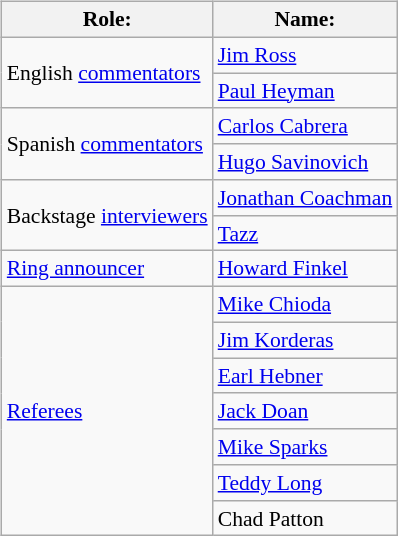<table class=wikitable style="font-size:90%; margin: 0.5em 0 0.5em 1em; float: right; clear: right;">
<tr>
<th>Role:</th>
<th>Name:</th>
</tr>
<tr>
<td rowspan="2">English <a href='#'>commentators</a></td>
<td><a href='#'>Jim Ross</a></td>
</tr>
<tr>
<td><a href='#'>Paul Heyman</a></td>
</tr>
<tr>
<td rowspan="2">Spanish <a href='#'>commentators</a></td>
<td><a href='#'>Carlos Cabrera</a> </td>
</tr>
<tr>
<td><a href='#'>Hugo Savinovich</a> </td>
</tr>
<tr>
<td rowspan="2">Backstage <a href='#'>interviewers</a></td>
<td><a href='#'>Jonathan Coachman</a></td>
</tr>
<tr>
<td><a href='#'>Tazz</a></td>
</tr>
<tr>
<td><a href='#'>Ring announcer</a></td>
<td><a href='#'>Howard Finkel</a></td>
</tr>
<tr>
<td rowspan="7"><a href='#'>Referees</a></td>
<td><a href='#'>Mike Chioda</a></td>
</tr>
<tr>
<td><a href='#'>Jim Korderas</a></td>
</tr>
<tr>
<td><a href='#'>Earl Hebner</a></td>
</tr>
<tr>
<td><a href='#'>Jack Doan</a></td>
</tr>
<tr>
<td><a href='#'>Mike Sparks</a></td>
</tr>
<tr>
<td><a href='#'>Teddy Long</a></td>
</tr>
<tr>
<td>Chad Patton</td>
</tr>
</table>
